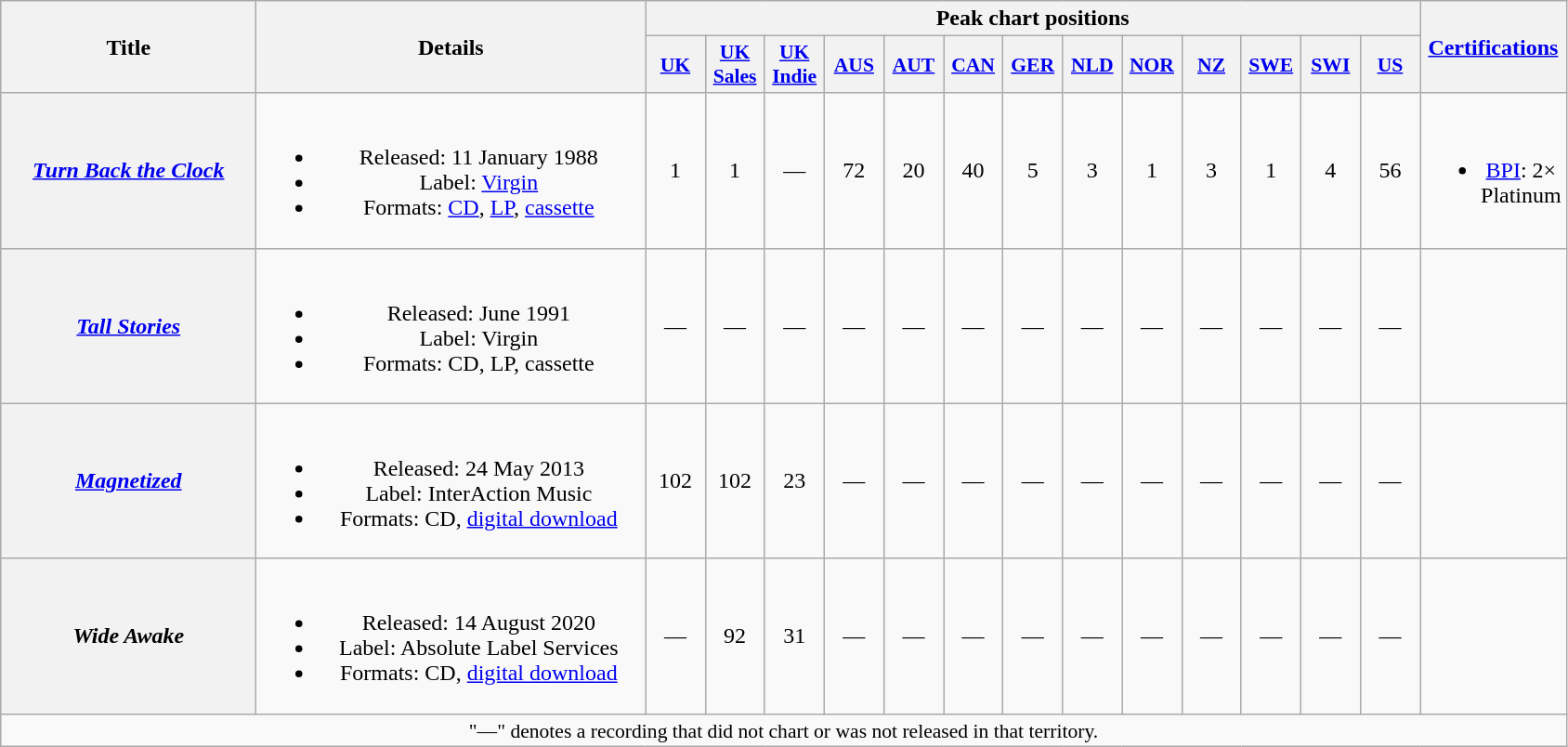<table class="wikitable plainrowheaders" style="text-align:center;">
<tr>
<th scope="col" rowspan="2" style="width:11em;">Title</th>
<th scope="col" rowspan="2" style="width:17em;">Details</th>
<th scope="col" colspan="13">Peak chart positions</th>
<th scope="col" rowspan="2" style="width:6em;"><a href='#'>Certifications</a></th>
</tr>
<tr>
<th scope="col" style="width:2.5em;font-size:90%;"><a href='#'>UK</a><br></th>
<th scope="col" style="width:2.5em;font-size:90%;"><a href='#'>UK Sales</a><br></th>
<th scope="col" style="width:2.5em;font-size:90%;"><a href='#'>UK Indie</a><br></th>
<th scope="col" style="width:2.5em;font-size:90%;"><a href='#'>AUS</a><br></th>
<th scope="col" style="width:2.5em;font-size:90%;"><a href='#'>AUT</a><br></th>
<th scope="col" style="width:2.5em;font-size:90%;"><a href='#'>CAN</a><br></th>
<th scope="col" style="width:2.5em;font-size:90%;"><a href='#'>GER</a><br></th>
<th scope="col" style="width:2.5em;font-size:90%;"><a href='#'>NLD</a><br></th>
<th scope="col" style="width:2.5em;font-size:90%;"><a href='#'>NOR</a><br></th>
<th scope="col" style="width:2.5em;font-size:90%;"><a href='#'>NZ</a><br></th>
<th scope="col" style="width:2.5em;font-size:90%;"><a href='#'>SWE</a><br></th>
<th scope="col" style="width:2.5em;font-size:90%;"><a href='#'>SWI</a><br></th>
<th scope="col" style="width:2.5em;font-size:90%;"><a href='#'>US</a><br></th>
</tr>
<tr>
<th scope="row"><em><a href='#'>Turn Back the Clock</a></em></th>
<td><br><ul><li>Released: 11 January 1988</li><li>Label: <a href='#'>Virgin</a></li><li>Formats: <a href='#'>CD</a>, <a href='#'>LP</a>, <a href='#'>cassette</a></li></ul></td>
<td>1</td>
<td>1</td>
<td>—</td>
<td>72</td>
<td>20</td>
<td>40</td>
<td>5</td>
<td>3</td>
<td>1</td>
<td>3</td>
<td>1</td>
<td>4</td>
<td>56</td>
<td><br><ul><li><a href='#'>BPI</a>: 2× Platinum</li></ul></td>
</tr>
<tr>
<th scope="row"><em><a href='#'>Tall Stories</a></em></th>
<td><br><ul><li>Released: June 1991</li><li>Label: Virgin</li><li>Formats: CD, LP, cassette</li></ul></td>
<td>—</td>
<td>—</td>
<td>—</td>
<td>—</td>
<td>—</td>
<td>—</td>
<td>—</td>
<td>—</td>
<td>—</td>
<td>—</td>
<td>—</td>
<td>—</td>
<td>—</td>
<td></td>
</tr>
<tr>
<th scope="row"><em><a href='#'>Magnetized</a></em></th>
<td><br><ul><li>Released: 24 May 2013</li><li>Label: InterAction Music</li><li>Formats: CD, <a href='#'>digital download</a></li></ul></td>
<td>102</td>
<td>102</td>
<td>23</td>
<td>—</td>
<td>—</td>
<td>—</td>
<td>—</td>
<td>—</td>
<td>—</td>
<td>—</td>
<td>—</td>
<td>—</td>
<td>—</td>
<td></td>
</tr>
<tr>
<th scope="row"><em>Wide Awake</em></th>
<td><br><ul><li>Released: 14 August 2020</li><li>Label: Absolute Label Services</li><li>Formats: CD, <a href='#'>digital download</a></li></ul></td>
<td>—</td>
<td>92</td>
<td>31</td>
<td>—</td>
<td>—</td>
<td>—</td>
<td>—</td>
<td>—</td>
<td>—</td>
<td>—</td>
<td>—</td>
<td>—</td>
<td>—</td>
<td></td>
</tr>
<tr>
<td colspan="16" style="font-size:90%">"—" denotes a recording that did not chart or was not released in that territory.</td>
</tr>
</table>
